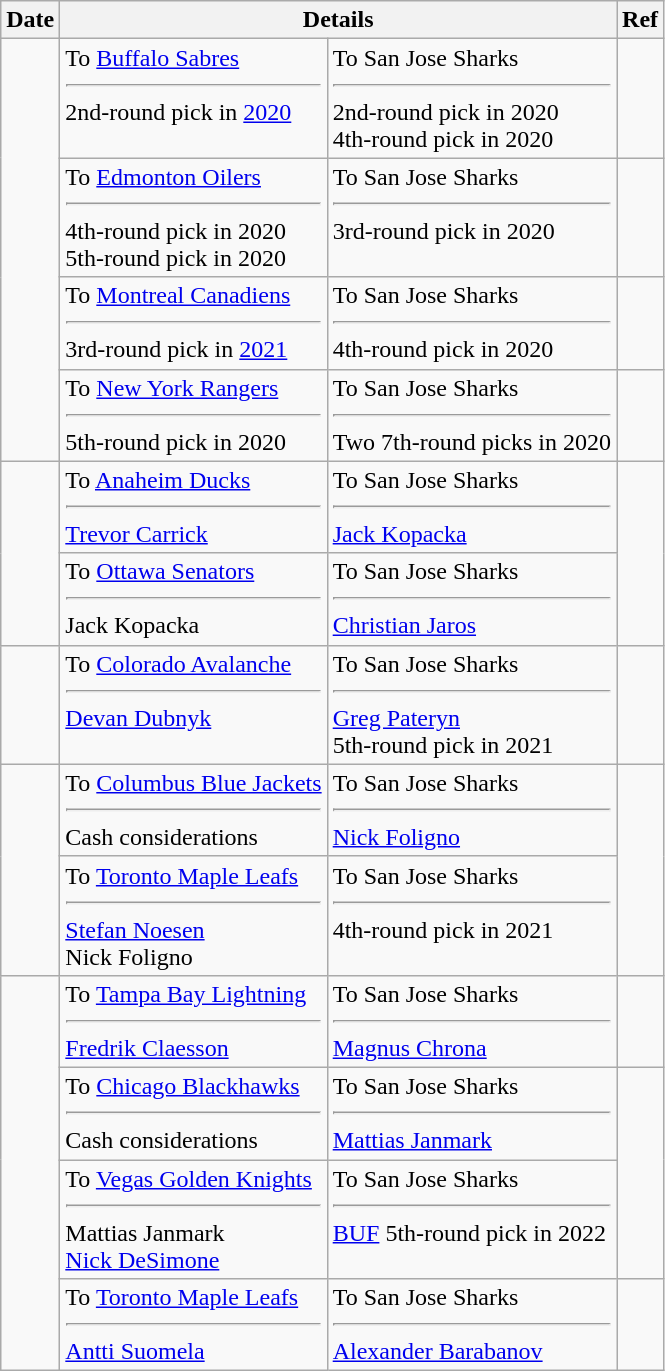<table class="wikitable">
<tr>
<th>Date</th>
<th colspan="2">Details</th>
<th>Ref</th>
</tr>
<tr>
<td rowspan=4></td>
<td valign="top">To <a href='#'>Buffalo Sabres</a><hr>2nd-round pick in <a href='#'>2020</a></td>
<td valign="top">To San Jose Sharks<hr>2nd-round pick in 2020<br>4th-round pick in 2020</td>
<td></td>
</tr>
<tr>
<td valign="top">To <a href='#'>Edmonton Oilers</a><hr>4th-round pick in 2020<br>5th-round pick in 2020</td>
<td valign="top">To San Jose Sharks<hr>3rd-round pick in 2020</td>
<td></td>
</tr>
<tr>
<td valign="top">To <a href='#'>Montreal Canadiens</a><hr>3rd-round pick in <a href='#'>2021</a></td>
<td valign="top">To San Jose Sharks<hr>4th-round pick in 2020</td>
<td></td>
</tr>
<tr>
<td valign="top">To <a href='#'>New York Rangers</a><hr>5th-round pick in 2020</td>
<td valign="top">To San Jose Sharks<hr>Two 7th-round picks in 2020</td>
<td></td>
</tr>
<tr>
<td rowspan=2></td>
<td valign="top">To <a href='#'>Anaheim Ducks</a><hr><a href='#'>Trevor Carrick</a></td>
<td valign="top">To San Jose Sharks<hr><a href='#'>Jack Kopacka</a></td>
<td rowspan=2></td>
</tr>
<tr>
<td valign="top">To <a href='#'>Ottawa Senators</a><hr>Jack Kopacka</td>
<td valign="top">To San Jose Sharks<hr><a href='#'>Christian Jaros</a></td>
</tr>
<tr>
<td rowspan=1></td>
<td valign="top">To <a href='#'>Colorado Avalanche</a><hr><a href='#'>Devan Dubnyk</a></td>
<td valign="top">To San Jose Sharks<hr><a href='#'>Greg Pateryn</a><br>5th-round pick in 2021</td>
<td></td>
</tr>
<tr>
<td rowspan=2></td>
<td valign="top">To <a href='#'>Columbus Blue Jackets</a><hr>Cash considerations</td>
<td valign="top">To San Jose Sharks<hr><a href='#'>Nick Foligno</a></td>
<td rowspan=2></td>
</tr>
<tr>
<td valign="top">To <a href='#'>Toronto Maple Leafs</a><hr><a href='#'>Stefan Noesen</a><br>Nick Foligno</td>
<td valign="top">To San Jose Sharks<hr>4th-round pick in 2021</td>
</tr>
<tr>
<td rowspan=4></td>
<td valign="top">To <a href='#'>Tampa Bay Lightning</a><hr> <a href='#'>Fredrik Claesson</a></td>
<td valign="top">To San Jose Sharks<hr><a href='#'>Magnus Chrona</a></td>
<td></td>
</tr>
<tr>
<td valign="top">To <a href='#'>Chicago Blackhawks</a><hr>Cash considerations</td>
<td valign="top">To San Jose Sharks<hr><a href='#'>Mattias Janmark</a></td>
<td rowspan=2></td>
</tr>
<tr>
<td valign="top">To <a href='#'>Vegas Golden Knights</a><hr>Mattias Janmark<br><a href='#'>Nick DeSimone</a></td>
<td valign="top">To San Jose Sharks<hr><a href='#'>BUF</a> 5th-round pick in 2022</td>
</tr>
<tr>
<td valign="top">To <a href='#'>Toronto Maple Leafs</a><hr><a href='#'>Antti Suomela</a></td>
<td valign="top">To San Jose Sharks<hr><a href='#'>Alexander Barabanov</a></td>
<td></td>
</tr>
</table>
